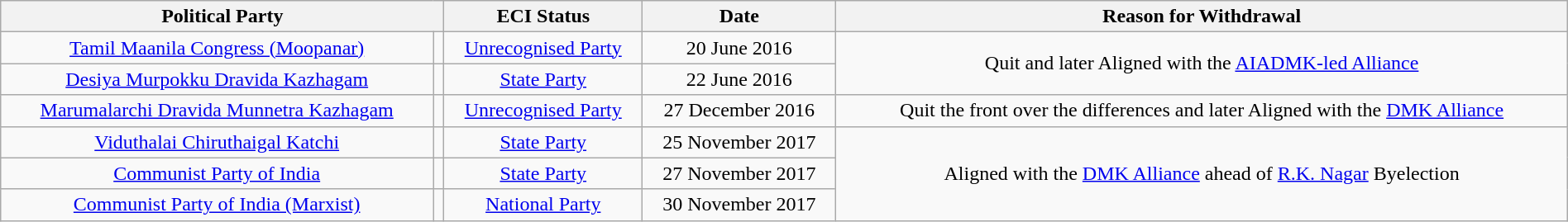<table class="wikitable" style="width:100%; text-align:center">
<tr>
<th colspan=2>Political Party</th>
<th>ECI Status</th>
<th>Date</th>
<th>Reason for Withdrawal</th>
</tr>
<tr>
<td><a href='#'>Tamil Maanila Congress (Moopanar)</a></td>
<td></td>
<td><a href='#'>Unrecognised Party</a></td>
<td>20 June 2016</td>
<td rowspan=2>Quit and later Aligned with the <a href='#'>AIADMK-led Alliance</a></td>
</tr>
<tr>
<td><a href='#'>Desiya Murpokku Dravida Kazhagam</a></td>
<td></td>
<td><a href='#'>State Party</a></td>
<td>22 June 2016</td>
</tr>
<tr>
<td><a href='#'>Marumalarchi Dravida Munnetra Kazhagam</a></td>
<td></td>
<td><a href='#'>Unrecognised Party</a></td>
<td>27 December 2016</td>
<td>Quit the front over the differences and later Aligned with the <a href='#'>DMK Alliance</a></td>
</tr>
<tr>
<td><a href='#'>Viduthalai Chiruthaigal Katchi</a></td>
<td></td>
<td><a href='#'>State Party</a></td>
<td>25 November 2017</td>
<td rowspan=3>Aligned with the <a href='#'>DMK Alliance</a> ahead of <a href='#'>R.K. Nagar</a> Byelection</td>
</tr>
<tr>
<td><a href='#'>Communist Party of India</a></td>
<td></td>
<td><a href='#'>State Party</a></td>
<td>27 November 2017</td>
</tr>
<tr>
<td><a href='#'>Communist Party of India (Marxist)</a></td>
<td></td>
<td><a href='#'>National Party</a></td>
<td>30 November 2017</td>
</tr>
</table>
